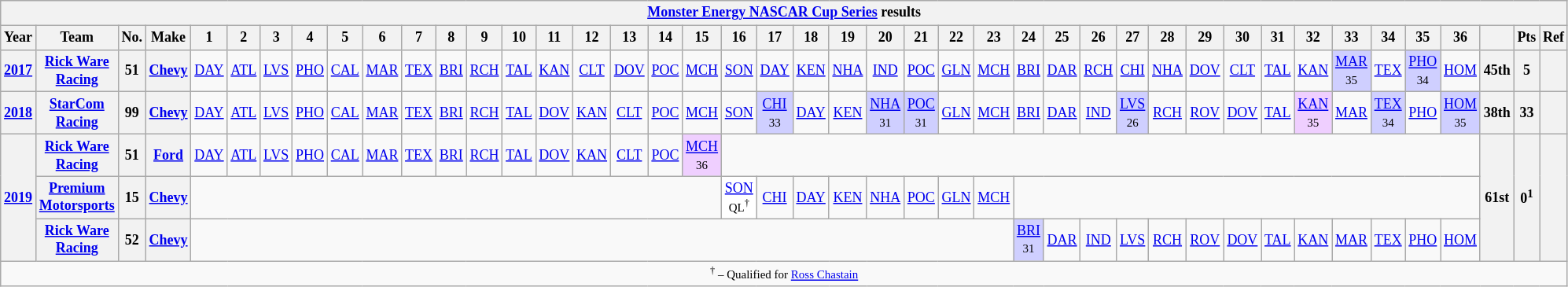<table class="wikitable" style="text-align:center; font-size:75%">
<tr>
<th colspan=43><a href='#'>Monster Energy NASCAR Cup Series</a> results</th>
</tr>
<tr>
<th>Year</th>
<th>Team</th>
<th>No.</th>
<th>Make</th>
<th>1</th>
<th>2</th>
<th>3</th>
<th>4</th>
<th>5</th>
<th>6</th>
<th>7</th>
<th>8</th>
<th>9</th>
<th>10</th>
<th>11</th>
<th>12</th>
<th>13</th>
<th>14</th>
<th>15</th>
<th>16</th>
<th>17</th>
<th>18</th>
<th>19</th>
<th>20</th>
<th>21</th>
<th>22</th>
<th>23</th>
<th>24</th>
<th>25</th>
<th>26</th>
<th>27</th>
<th>28</th>
<th>29</th>
<th>30</th>
<th>31</th>
<th>32</th>
<th>33</th>
<th>34</th>
<th>35</th>
<th>36</th>
<th></th>
<th>Pts</th>
<th>Ref</th>
</tr>
<tr>
<th><a href='#'>2017</a></th>
<th><a href='#'>Rick Ware Racing</a></th>
<th>51</th>
<th><a href='#'>Chevy</a></th>
<td><a href='#'>DAY</a></td>
<td><a href='#'>ATL</a></td>
<td><a href='#'>LVS</a></td>
<td><a href='#'>PHO</a></td>
<td><a href='#'>CAL</a></td>
<td><a href='#'>MAR</a></td>
<td><a href='#'>TEX</a></td>
<td><a href='#'>BRI</a></td>
<td><a href='#'>RCH</a></td>
<td><a href='#'>TAL</a></td>
<td><a href='#'>KAN</a></td>
<td><a href='#'>CLT</a></td>
<td><a href='#'>DOV</a></td>
<td><a href='#'>POC</a></td>
<td><a href='#'>MCH</a></td>
<td><a href='#'>SON</a></td>
<td><a href='#'>DAY</a></td>
<td><a href='#'>KEN</a></td>
<td><a href='#'>NHA</a></td>
<td><a href='#'>IND</a></td>
<td><a href='#'>POC</a></td>
<td><a href='#'>GLN</a></td>
<td><a href='#'>MCH</a></td>
<td><a href='#'>BRI</a></td>
<td><a href='#'>DAR</a></td>
<td><a href='#'>RCH</a></td>
<td><a href='#'>CHI</a></td>
<td><a href='#'>NHA</a></td>
<td><a href='#'>DOV</a></td>
<td><a href='#'>CLT</a></td>
<td><a href='#'>TAL</a></td>
<td><a href='#'>KAN</a></td>
<td style="background:#CFCFFF;"><a href='#'>MAR</a><br><small>35</small></td>
<td><a href='#'>TEX</a></td>
<td style="background:#CFCFFF;"><a href='#'>PHO</a><br><small>34</small></td>
<td><a href='#'>HOM</a></td>
<th>45th</th>
<th>5</th>
<th></th>
</tr>
<tr>
<th><a href='#'>2018</a></th>
<th><a href='#'>StarCom Racing</a></th>
<th>99</th>
<th><a href='#'>Chevy</a></th>
<td><a href='#'>DAY</a></td>
<td><a href='#'>ATL</a></td>
<td><a href='#'>LVS</a></td>
<td><a href='#'>PHO</a></td>
<td><a href='#'>CAL</a></td>
<td><a href='#'>MAR</a></td>
<td><a href='#'>TEX</a></td>
<td><a href='#'>BRI</a></td>
<td><a href='#'>RCH</a></td>
<td><a href='#'>TAL</a></td>
<td><a href='#'>DOV</a></td>
<td><a href='#'>KAN</a></td>
<td><a href='#'>CLT</a></td>
<td><a href='#'>POC</a></td>
<td><a href='#'>MCH</a></td>
<td><a href='#'>SON</a></td>
<td style="background:#CFCFFF;"><a href='#'>CHI</a><br><small>33</small></td>
<td><a href='#'>DAY</a></td>
<td><a href='#'>KEN</a></td>
<td style="background:#CFCFFF;"><a href='#'>NHA</a><br><small>31</small></td>
<td style="background:#CFCFFF;"><a href='#'>POC</a><br><small>31</small></td>
<td><a href='#'>GLN</a></td>
<td><a href='#'>MCH</a></td>
<td><a href='#'>BRI</a></td>
<td><a href='#'>DAR</a></td>
<td><a href='#'>IND</a></td>
<td style="background:#CFCFFF;"><a href='#'>LVS</a><br><small>26</small></td>
<td><a href='#'>RCH</a></td>
<td><a href='#'>ROV</a></td>
<td><a href='#'>DOV</a></td>
<td><a href='#'>TAL</a></td>
<td style="background:#EFCFFF;"><a href='#'>KAN</a><br><small>35</small></td>
<td><a href='#'>MAR</a></td>
<td style="background:#CFCFFF;"><a href='#'>TEX</a><br><small>34</small></td>
<td><a href='#'>PHO</a></td>
<td style="background:#CFCFFF;"><a href='#'>HOM</a><br><small>35</small></td>
<th>38th</th>
<th>33</th>
<th></th>
</tr>
<tr>
<th rowspan=3><a href='#'>2019</a></th>
<th><a href='#'>Rick Ware Racing</a></th>
<th>51</th>
<th><a href='#'>Ford</a></th>
<td><a href='#'>DAY</a></td>
<td><a href='#'>ATL</a></td>
<td><a href='#'>LVS</a></td>
<td><a href='#'>PHO</a></td>
<td><a href='#'>CAL</a></td>
<td><a href='#'>MAR</a></td>
<td><a href='#'>TEX</a></td>
<td><a href='#'>BRI</a></td>
<td><a href='#'>RCH</a></td>
<td><a href='#'>TAL</a></td>
<td><a href='#'>DOV</a></td>
<td><a href='#'>KAN</a></td>
<td><a href='#'>CLT</a></td>
<td><a href='#'>POC</a></td>
<td style="background:#EFCFFF;"><a href='#'>MCH</a><br><small>36</small></td>
<td colspan=21></td>
<th rowspan=3>61st</th>
<th rowspan=3>0<sup>1</sup></th>
<th rowspan=3></th>
</tr>
<tr>
<th><a href='#'>Premium Motorsports</a></th>
<th>15</th>
<th><a href='#'>Chevy</a></th>
<td colspan=15></td>
<td style="background:#FFFFFF;"><a href='#'>SON</a><br><small>QL<sup>†</sup></small></td>
<td><a href='#'>CHI</a></td>
<td><a href='#'>DAY</a></td>
<td><a href='#'>KEN</a></td>
<td><a href='#'>NHA</a></td>
<td><a href='#'>POC</a></td>
<td><a href='#'>GLN</a></td>
<td><a href='#'>MCH</a></td>
<td colspan=13></td>
</tr>
<tr>
<th><a href='#'>Rick Ware Racing</a></th>
<th>52</th>
<th><a href='#'>Chevy</a></th>
<td colspan=23></td>
<td style="background:#CFCFFF;"><a href='#'>BRI</a><br><small>31</small></td>
<td><a href='#'>DAR</a></td>
<td><a href='#'>IND</a></td>
<td><a href='#'>LVS</a></td>
<td><a href='#'>RCH</a></td>
<td><a href='#'>ROV</a></td>
<td><a href='#'>DOV</a></td>
<td><a href='#'>TAL</a></td>
<td><a href='#'>KAN</a></td>
<td><a href='#'>MAR</a></td>
<td><a href='#'>TEX</a></td>
<td><a href='#'>PHO</a></td>
<td><a href='#'>HOM</a></td>
</tr>
<tr>
<td colspan=43><small><sup>†</sup> – Qualified for <a href='#'>Ross Chastain</a></small></td>
</tr>
</table>
